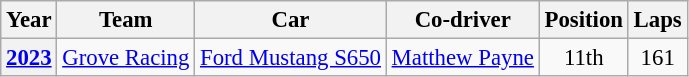<table class="wikitable" style="font-size: 95%;">
<tr>
<th>Year</th>
<th>Team</th>
<th>Car</th>
<th>Co-driver</th>
<th>Position</th>
<th>Laps</th>
</tr>
<tr>
<th><a href='#'>2023</a></th>
<td><a href='#'>Grove Racing</a></td>
<td><a href='#'>Ford Mustang S650</a></td>
<td> <a href='#'>Matthew Payne</a></td>
<td align="center">11th</td>
<td align="center">161</td>
</tr>
</table>
